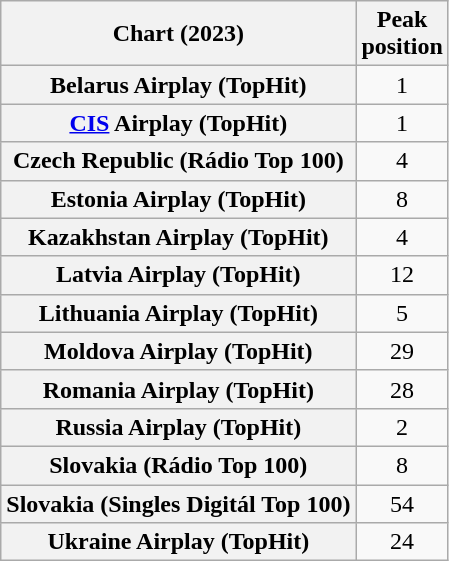<table class="wikitable sortable plainrowheaders" style="text-align:center">
<tr>
<th scope="col">Chart (2023)</th>
<th scope="col">Peak<br>position</th>
</tr>
<tr>
<th scope="row">Belarus Airplay (TopHit)</th>
<td>1</td>
</tr>
<tr>
<th scope="row"><a href='#'>CIS</a> Airplay (TopHit)</th>
<td>1</td>
</tr>
<tr>
<th scope="row">Czech Republic (Rádio Top 100)</th>
<td>4</td>
</tr>
<tr>
<th scope="row">Estonia Airplay (TopHit)</th>
<td>8</td>
</tr>
<tr>
<th scope="row">Kazakhstan Airplay (TopHit)</th>
<td>4</td>
</tr>
<tr>
<th scope="row">Latvia Airplay (TopHit)</th>
<td>12</td>
</tr>
<tr>
<th scope="row">Lithuania Airplay (TopHit)</th>
<td>5</td>
</tr>
<tr>
<th scope="row">Moldova Airplay (TopHit)</th>
<td>29</td>
</tr>
<tr>
<th scope="row">Romania Airplay (TopHit)</th>
<td>28</td>
</tr>
<tr>
<th scope="row">Russia Airplay (TopHit)</th>
<td>2</td>
</tr>
<tr>
<th scope="row">Slovakia (Rádio Top 100)</th>
<td>8</td>
</tr>
<tr>
<th scope="row">Slovakia (Singles Digitál Top 100)</th>
<td>54</td>
</tr>
<tr>
<th scope="row">Ukraine Airplay (TopHit)</th>
<td>24</td>
</tr>
</table>
